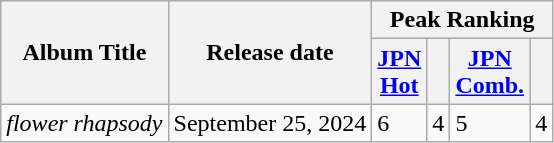<table class="wikitable">
<tr>
<th rowspan="2">Album Title</th>
<th rowspan="2">Release date</th>
<th colspan="4">Peak Ranking</th>
</tr>
<tr>
<th><a href='#'>JPN<br>Hot</a></th>
<th></th>
<th><a href='#'>JPN<br>Comb.</a></th>
<th></th>
</tr>
<tr>
<td><em>flower rhapsody</em></td>
<td>September 25, 2024</td>
<td>6</td>
<td>4</td>
<td>5</td>
<td>4</td>
</tr>
</table>
